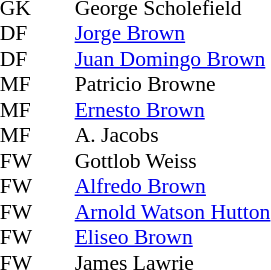<table style="font-size:90%; margin:0.2em auto;" cellspacing="0" cellpadding="0">
<tr>
<th width="25"></th>
<th width="25"></th>
</tr>
<tr>
<td>GK</td>
<td></td>
<td> George Scholefield</td>
</tr>
<tr>
<td>DF</td>
<td></td>
<td> <a href='#'>Jorge Brown</a></td>
</tr>
<tr>
<td>DF</td>
<td></td>
<td> <a href='#'>Juan Domingo Brown</a></td>
</tr>
<tr>
<td>MF</td>
<td></td>
<td> Patricio Browne</td>
</tr>
<tr>
<td>MF</td>
<td></td>
<td> <a href='#'>Ernesto Brown</a></td>
</tr>
<tr>
<td>MF</td>
<td></td>
<td> A. Jacobs</td>
</tr>
<tr>
<td>FW</td>
<td></td>
<td> Gottlob Weiss</td>
</tr>
<tr>
<td>FW</td>
<td></td>
<td> <a href='#'>Alfredo Brown</a></td>
</tr>
<tr>
<td>FW</td>
<td></td>
<td> <a href='#'>Arnold Watson Hutton</a></td>
</tr>
<tr>
<td>FW</td>
<td></td>
<td> <a href='#'>Eliseo Brown</a></td>
</tr>
<tr>
<td>FW</td>
<td></td>
<td> James Lawrie</td>
</tr>
</table>
